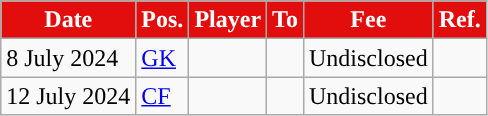<table class="wikitable plainrowheaders sortable">
<tr>
<th style="background:#e20e0e;color:white;">Date</th>
<th style="background:#e20e0e;color:white;">Pos.</th>
<th style="background:#e20e0e;color:white;">Player</th>
<th style="background:#e20e0e;color:white;">To</th>
<th style="background:#e20e0e;color:white;">Fee</th>
<th style="background:#e20e0e;color:white;">Ref.</th>
</tr>
<tr>
<td>8 July 2024</td>
<td><a href='#'>GK</a></td>
<td></td>
<td></td>
<td>Undisclosed</td>
<td></td>
</tr>
<tr>
<td>12 July 2024</td>
<td><a href='#'>CF</a></td>
<td></td>
<td></td>
<td>Undisclosed</td>
<td></td>
</tr>
</table>
